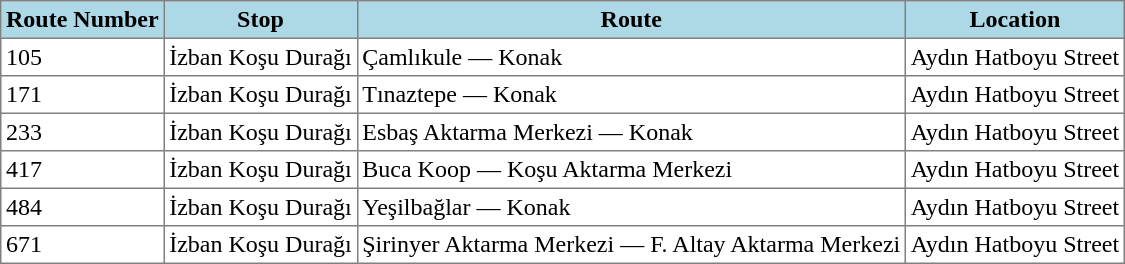<table class="toccolours" border="1" cellpadding="3" style="border-collapse:collapse">
<tr style="background:lightblue;">
<th>Route Number</th>
<th>Stop</th>
<th>Route</th>
<th>Location</th>
</tr>
<tr>
<td>105</td>
<td>İzban Koşu Durağı</td>
<td>Çamlıkule — Konak</td>
<td>Aydın Hatboyu Street</td>
</tr>
<tr>
<td>171</td>
<td>İzban Koşu Durağı</td>
<td>Tınaztepe — Konak</td>
<td>Aydın Hatboyu Street</td>
</tr>
<tr>
<td>233</td>
<td>İzban Koşu Durağı</td>
<td>Esbaş Aktarma Merkezi — Konak</td>
<td>Aydın Hatboyu Street</td>
</tr>
<tr>
<td>417</td>
<td>İzban Koşu Durağı</td>
<td>Buca Koop — Koşu Aktarma Merkezi</td>
<td>Aydın Hatboyu Street</td>
</tr>
<tr>
<td>484</td>
<td>İzban Koşu Durağı</td>
<td>Yeşilbağlar — Konak</td>
<td>Aydın Hatboyu Street</td>
</tr>
<tr>
<td>671</td>
<td>İzban Koşu Durağı</td>
<td>Şirinyer Aktarma Merkezi — F. Altay Aktarma Merkezi</td>
<td>Aydın Hatboyu Street</td>
</tr>
</table>
